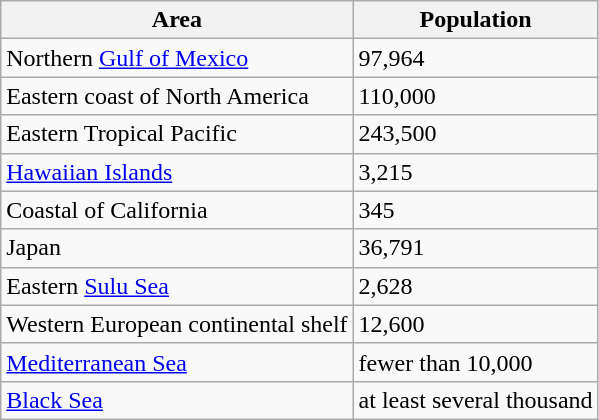<table class="wikitable">
<tr>
<th>Area</th>
<th>Population</th>
</tr>
<tr>
<td>Northern <a href='#'>Gulf of Mexico</a></td>
<td>97,964</td>
</tr>
<tr>
<td>Eastern coast of North America</td>
<td>110,000</td>
</tr>
<tr>
<td>Eastern Tropical Pacific</td>
<td>243,500</td>
</tr>
<tr>
<td><a href='#'>Hawaiian Islands</a></td>
<td>3,215</td>
</tr>
<tr>
<td>Coastal of California</td>
<td>345</td>
</tr>
<tr>
<td>Japan</td>
<td>36,791</td>
</tr>
<tr>
<td>Eastern <a href='#'>Sulu Sea</a></td>
<td>2,628</td>
</tr>
<tr>
<td>Western European continental shelf</td>
<td>12,600</td>
</tr>
<tr>
<td><a href='#'>Mediterranean Sea</a></td>
<td>fewer than 10,000</td>
</tr>
<tr>
<td><a href='#'>Black Sea</a></td>
<td>at least several thousand</td>
</tr>
</table>
